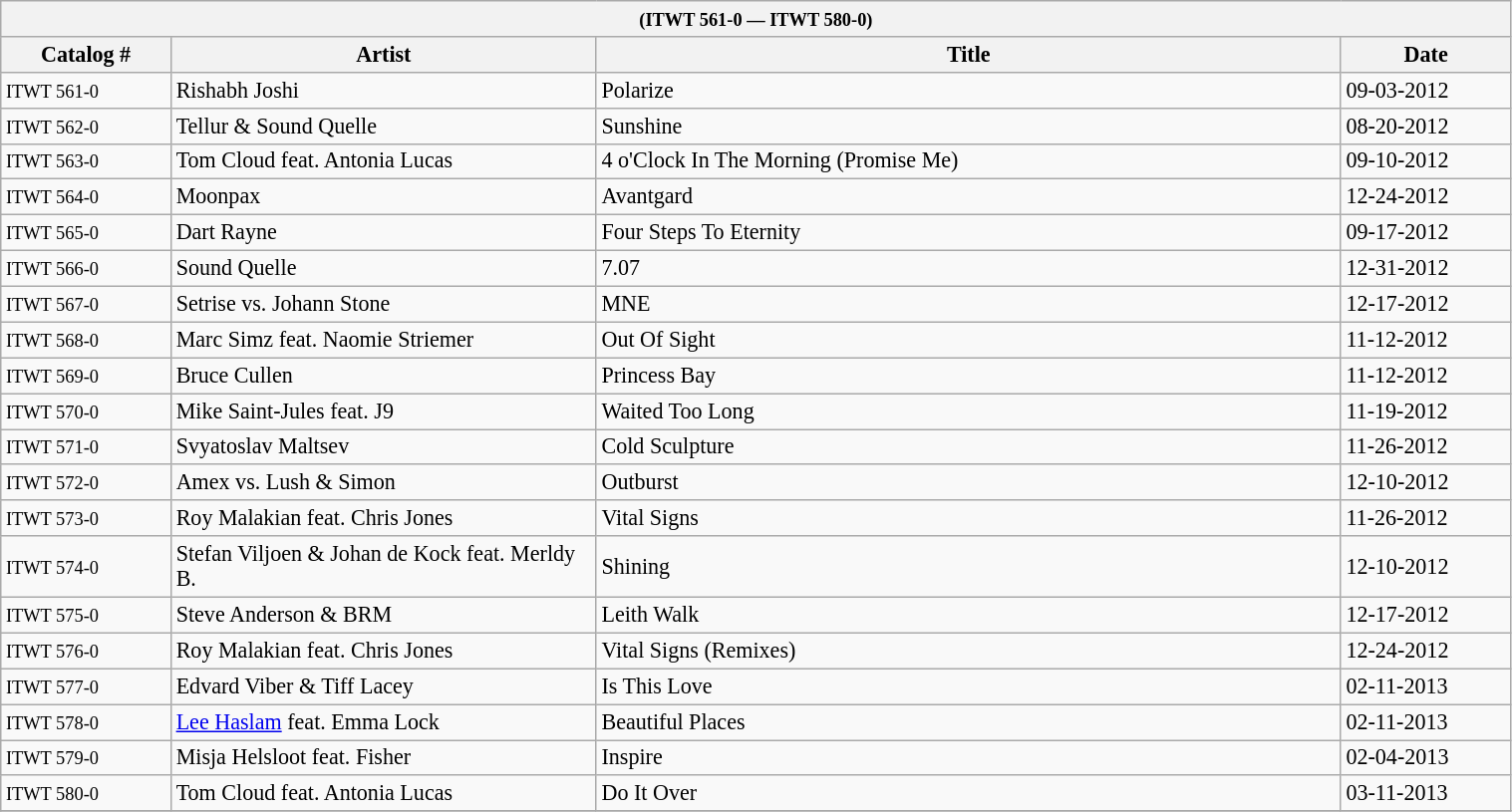<table width="80%" class="wikitable collapsible collapsed" style="font-size:92%;position:relative;">
<tr>
<th colspan="5"><small>(ITWT 561-0 — ITWT 580-0)</small></th>
</tr>
<tr>
<th width="8%">Catalog #</th>
<th width="20%">Artist</th>
<th width="35%">Title</th>
<th width="8%">Date</th>
</tr>
<tr>
<td><small>ITWT 561-0</small></td>
<td>Rishabh Joshi</td>
<td>Polarize</td>
<td>09-03-2012</td>
</tr>
<tr>
<td><small>ITWT 562-0</small></td>
<td>Tellur & Sound Quelle</td>
<td>Sunshine</td>
<td>08-20-2012</td>
</tr>
<tr>
<td><small>ITWT 563-0</small></td>
<td>Tom Cloud feat. Antonia Lucas</td>
<td>4 o'Clock In The Morning (Promise Me)</td>
<td>09-10-2012</td>
</tr>
<tr>
<td><small>ITWT 564-0</small></td>
<td>Moonpax</td>
<td>Avantgard</td>
<td>12-24-2012</td>
</tr>
<tr>
<td><small>ITWT 565-0</small></td>
<td>Dart Rayne</td>
<td>Four Steps To Eternity</td>
<td>09-17-2012</td>
</tr>
<tr>
<td><small>ITWT 566-0</small></td>
<td>Sound Quelle</td>
<td>7.07</td>
<td>12-31-2012</td>
</tr>
<tr>
<td><small>ITWT 567-0</small></td>
<td>Setrise vs. Johann Stone</td>
<td>MNE</td>
<td>12-17-2012</td>
</tr>
<tr>
<td><small>ITWT 568-0</small></td>
<td>Marc Simz feat. Naomie Striemer</td>
<td>Out Of Sight</td>
<td>11-12-2012</td>
</tr>
<tr>
<td><small>ITWT 569-0</small></td>
<td>Bruce Cullen</td>
<td>Princess Bay</td>
<td>11-12-2012</td>
</tr>
<tr>
<td><small>ITWT 570-0</small></td>
<td>Mike Saint-Jules feat. J9</td>
<td>Waited Too Long</td>
<td>11-19-2012</td>
</tr>
<tr>
<td><small>ITWT 571-0</small></td>
<td>Svyatoslav Maltsev</td>
<td>Cold Sculpture</td>
<td>11-26-2012</td>
</tr>
<tr>
<td><small>ITWT 572-0</small></td>
<td>Amex vs. Lush & Simon</td>
<td>Outburst</td>
<td>12-10-2012</td>
</tr>
<tr>
<td><small>ITWT 573-0</small></td>
<td>Roy Malakian feat. Chris Jones</td>
<td>Vital Signs</td>
<td>11-26-2012</td>
</tr>
<tr>
<td><small>ITWT 574-0</small></td>
<td>Stefan Viljoen & Johan de Kock feat. Merldy B.</td>
<td>Shining</td>
<td>12-10-2012</td>
</tr>
<tr>
<td><small>ITWT 575-0</small></td>
<td>Steve Anderson & BRM</td>
<td>Leith Walk</td>
<td>12-17-2012</td>
</tr>
<tr>
<td><small>ITWT 576-0</small></td>
<td>Roy Malakian feat. Chris Jones</td>
<td>Vital Signs (Remixes)</td>
<td>12-24-2012</td>
</tr>
<tr>
<td><small>ITWT 577-0</small></td>
<td>Edvard Viber & Tiff Lacey</td>
<td>Is This Love</td>
<td>02-11-2013</td>
</tr>
<tr>
<td><small>ITWT 578-0</small></td>
<td><a href='#'>Lee Haslam</a> feat. Emma Lock</td>
<td>Beautiful Places</td>
<td>02-11-2013</td>
</tr>
<tr>
<td><small>ITWT 579-0</small></td>
<td>Misja Helsloot feat. Fisher</td>
<td>Inspire</td>
<td>02-04-2013</td>
</tr>
<tr>
<td><small>ITWT 580-0</small></td>
<td>Tom Cloud feat. Antonia Lucas</td>
<td>Do It Over</td>
<td>03-11-2013</td>
</tr>
<tr>
</tr>
</table>
